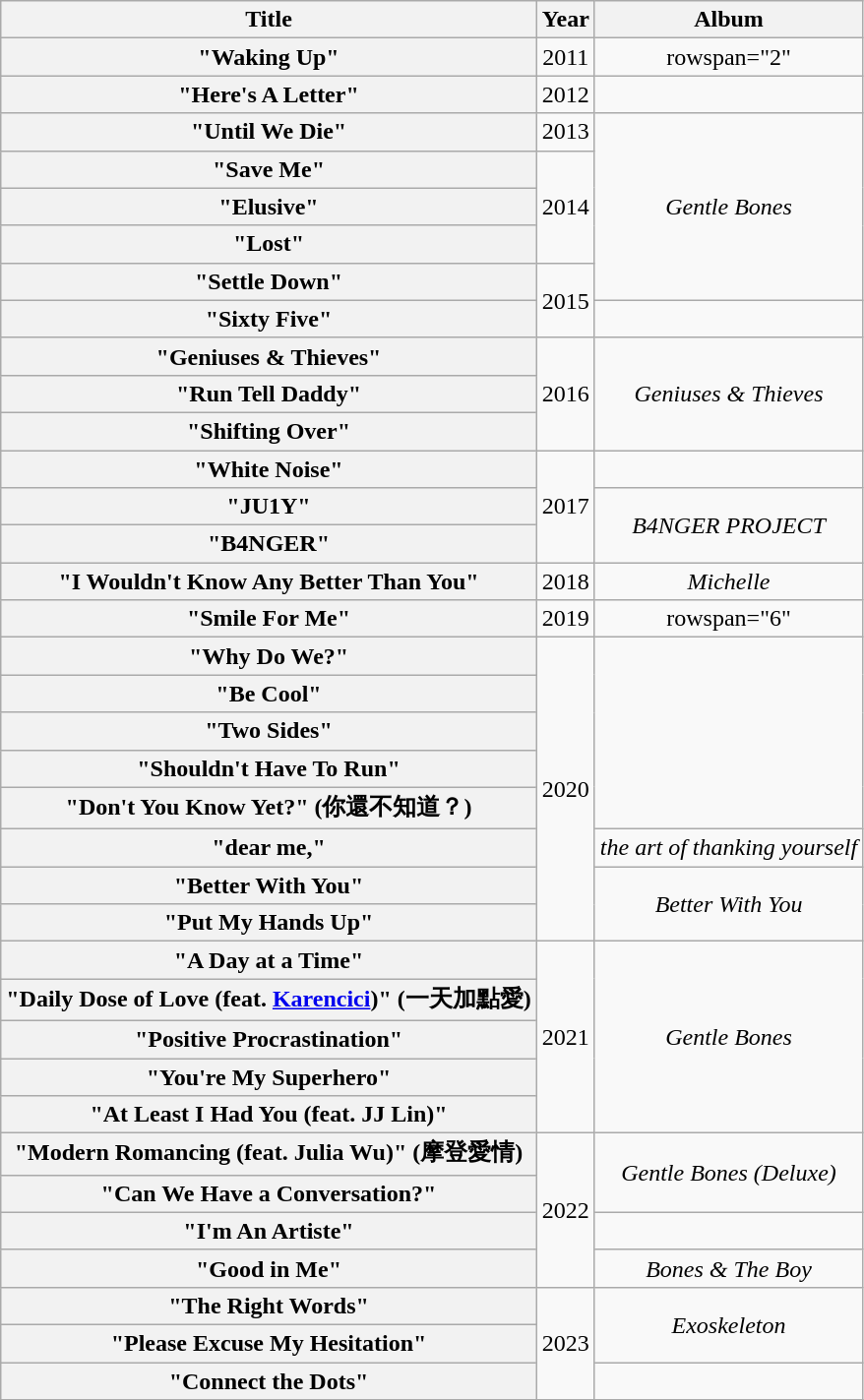<table class="wikitable plainrowheaders" style="text-align:center;">
<tr>
<th scope="col">Title</th>
<th scope="col">Year</th>
<th scope="col">Album</th>
</tr>
<tr>
<th scope="row">"Waking Up"</th>
<td>2011</td>
<td>rowspan="2" </td>
</tr>
<tr>
<th scope="row">"Here's A Letter"</th>
<td>2012</td>
</tr>
<tr>
<th scope="row">"Until We Die"</th>
<td>2013</td>
<td rowspan="5"><em>Gentle Bones</em></td>
</tr>
<tr>
<th scope="row">"Save Me"</th>
<td rowspan="3">2014</td>
</tr>
<tr>
<th scope="row">"Elusive"</th>
</tr>
<tr>
<th scope="row">"Lost"</th>
</tr>
<tr>
<th scope="row">"Settle Down"</th>
<td rowspan="2">2015</td>
</tr>
<tr>
<th scope="row">"Sixty Five"</th>
<td></td>
</tr>
<tr>
<th scope="row">"Geniuses & Thieves"</th>
<td rowspan="3">2016</td>
<td rowspan="3"><em>Geniuses & Thieves</em></td>
</tr>
<tr>
<th scope="row">"Run Tell Daddy"</th>
</tr>
<tr>
<th scope="row">"Shifting Over"</th>
</tr>
<tr>
<th scope="row">"White Noise"</th>
<td rowspan="3">2017</td>
<td></td>
</tr>
<tr>
<th scope="row">"JU1Y"</th>
<td rowspan="2"><em>B4NGER PROJECT</em></td>
</tr>
<tr>
<th scope="row">"B4NGER"</th>
</tr>
<tr>
<th scope="row">"I Wouldn't Know Any Better Than You"</th>
<td>2018</td>
<td><em>Michelle</em></td>
</tr>
<tr>
<th scope="row">"Smile For Me"</th>
<td>2019</td>
<td>rowspan="6" </td>
</tr>
<tr>
<th scope="row">"Why Do We?"</th>
<td rowspan="8">2020</td>
</tr>
<tr>
<th scope="row">"Be Cool"</th>
</tr>
<tr>
<th scope="row">"Two Sides"</th>
</tr>
<tr>
<th scope="row">"Shouldn't Have To Run"</th>
</tr>
<tr>
<th scope="row">"Don't You Know Yet?" (你還不知道？)</th>
</tr>
<tr>
<th scope="row">"dear me,"</th>
<td><em>the art of thanking yourself</em></td>
</tr>
<tr>
<th scope="row">"Better With You"</th>
<td rowspan="2"><em>Better With You</em></td>
</tr>
<tr>
<th scope="row">"Put My Hands Up"</th>
</tr>
<tr>
<th scope="row">"A Day at a Time"</th>
<td rowspan="5">2021</td>
<td rowspan="5"><em>Gentle Bones</em></td>
</tr>
<tr>
<th scope="row">"Daily Dose of Love (feat. <a href='#'>Karencici</a>)" (一天加點愛)</th>
</tr>
<tr>
<th scope="row">"Positive Procrastination"</th>
</tr>
<tr>
<th scope="row">"You're My Superhero"</th>
</tr>
<tr>
<th scope="row">"At Least I Had You (feat. JJ Lin)"</th>
</tr>
<tr>
<th scope="row">"Modern Romancing (feat. Julia Wu)" (摩登愛情)</th>
<td rowspan="4">2022</td>
<td rowspan="2"><em>Gentle Bones (Deluxe)</em></td>
</tr>
<tr>
<th scope="row">"Can We Have a Conversation?"</th>
</tr>
<tr>
<th scope="row">"I'm An Artiste"</th>
<td></td>
</tr>
<tr>
<th scope="row">"Good in Me"</th>
<td><em>Bones & The Boy</em></td>
</tr>
<tr>
<th scope="row">"The Right Words"</th>
<td rowspan="3">2023</td>
<td rowspan="2"><em>Exoskeleton</em></td>
</tr>
<tr>
<th scope="row">"Please Excuse My Hesitation"</th>
</tr>
<tr>
<th scope="row">"Connect the Dots"</th>
<td></td>
</tr>
<tr>
</tr>
</table>
